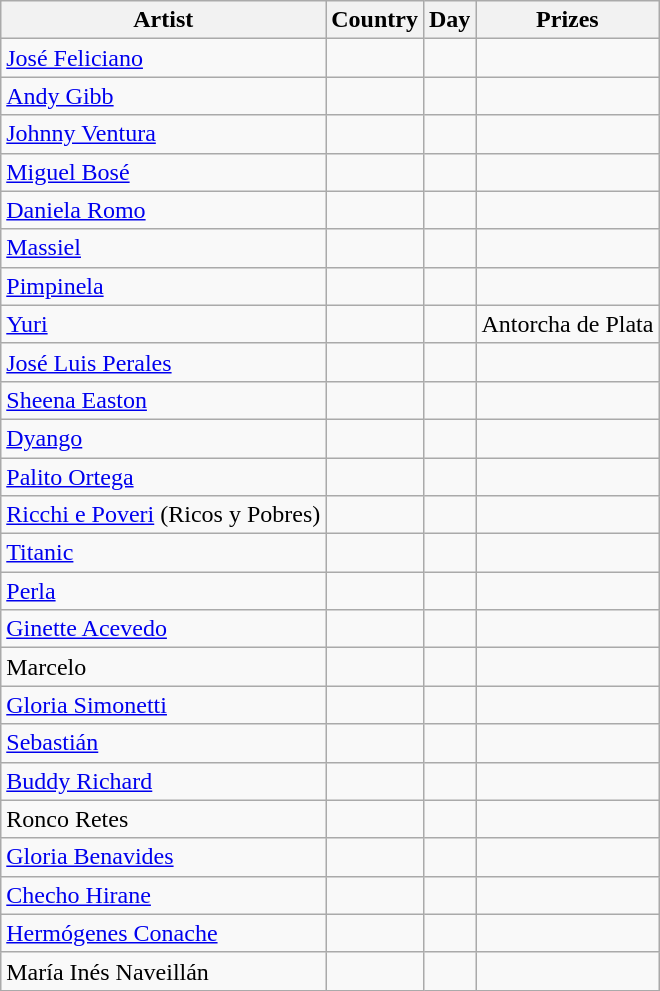<table class="wikitable">
<tr>
<th>Artist</th>
<th>Country</th>
<th>Day</th>
<th>Prizes</th>
</tr>
<tr>
<td><a href='#'>José Feliciano</a></td>
<td></td>
<td></td>
<td></td>
</tr>
<tr>
<td><a href='#'>Andy Gibb</a></td>
<td></td>
<td></td>
<td></td>
</tr>
<tr>
<td><a href='#'>Johnny Ventura</a></td>
<td></td>
<td></td>
<td></td>
</tr>
<tr>
<td><a href='#'>Miguel Bosé</a></td>
<td></td>
<td></td>
<td></td>
</tr>
<tr>
<td><a href='#'>Daniela Romo</a></td>
<td></td>
<td></td>
<td></td>
</tr>
<tr>
<td><a href='#'>Massiel</a></td>
<td></td>
<td></td>
<td></td>
</tr>
<tr>
<td><a href='#'>Pimpinela</a></td>
<td></td>
<td></td>
<td></td>
</tr>
<tr>
<td><a href='#'>Yuri</a></td>
<td></td>
<td></td>
<td>Antorcha de Plata</td>
</tr>
<tr>
<td><a href='#'>José Luis Perales</a></td>
<td></td>
<td></td>
<td></td>
</tr>
<tr>
<td><a href='#'>Sheena Easton</a></td>
<td></td>
<td></td>
<td></td>
</tr>
<tr>
<td><a href='#'>Dyango</a></td>
<td></td>
<td></td>
<td></td>
</tr>
<tr>
<td><a href='#'>Palito Ortega</a></td>
<td></td>
<td></td>
<td></td>
</tr>
<tr>
<td><a href='#'>Ricchi e Poveri</a> (Ricos y Pobres)</td>
<td></td>
<td></td>
<td></td>
</tr>
<tr>
<td><a href='#'>Titanic</a></td>
<td></td>
<td></td>
<td></td>
</tr>
<tr>
<td><a href='#'>Perla</a></td>
<td></td>
<td></td>
<td></td>
</tr>
<tr>
<td><a href='#'>Ginette Acevedo</a></td>
<td></td>
<td></td>
<td></td>
</tr>
<tr>
<td>Marcelo</td>
<td></td>
<td></td>
<td></td>
</tr>
<tr>
<td><a href='#'>Gloria Simonetti</a></td>
<td></td>
<td></td>
<td></td>
</tr>
<tr>
<td><a href='#'>Sebastián</a></td>
<td></td>
<td></td>
<td></td>
</tr>
<tr>
<td><a href='#'>Buddy Richard</a></td>
<td></td>
<td></td>
<td></td>
</tr>
<tr>
<td>Ronco Retes</td>
<td></td>
<td></td>
<td></td>
</tr>
<tr>
<td><a href='#'>Gloria Benavides</a></td>
<td></td>
<td></td>
<td></td>
</tr>
<tr>
<td><a href='#'>Checho Hirane</a></td>
<td></td>
<td></td>
<td></td>
</tr>
<tr>
<td><a href='#'>Hermógenes Conache</a></td>
<td></td>
<td></td>
<td></td>
</tr>
<tr>
<td>María Inés Naveillán</td>
<td></td>
<td></td>
<td></td>
</tr>
</table>
